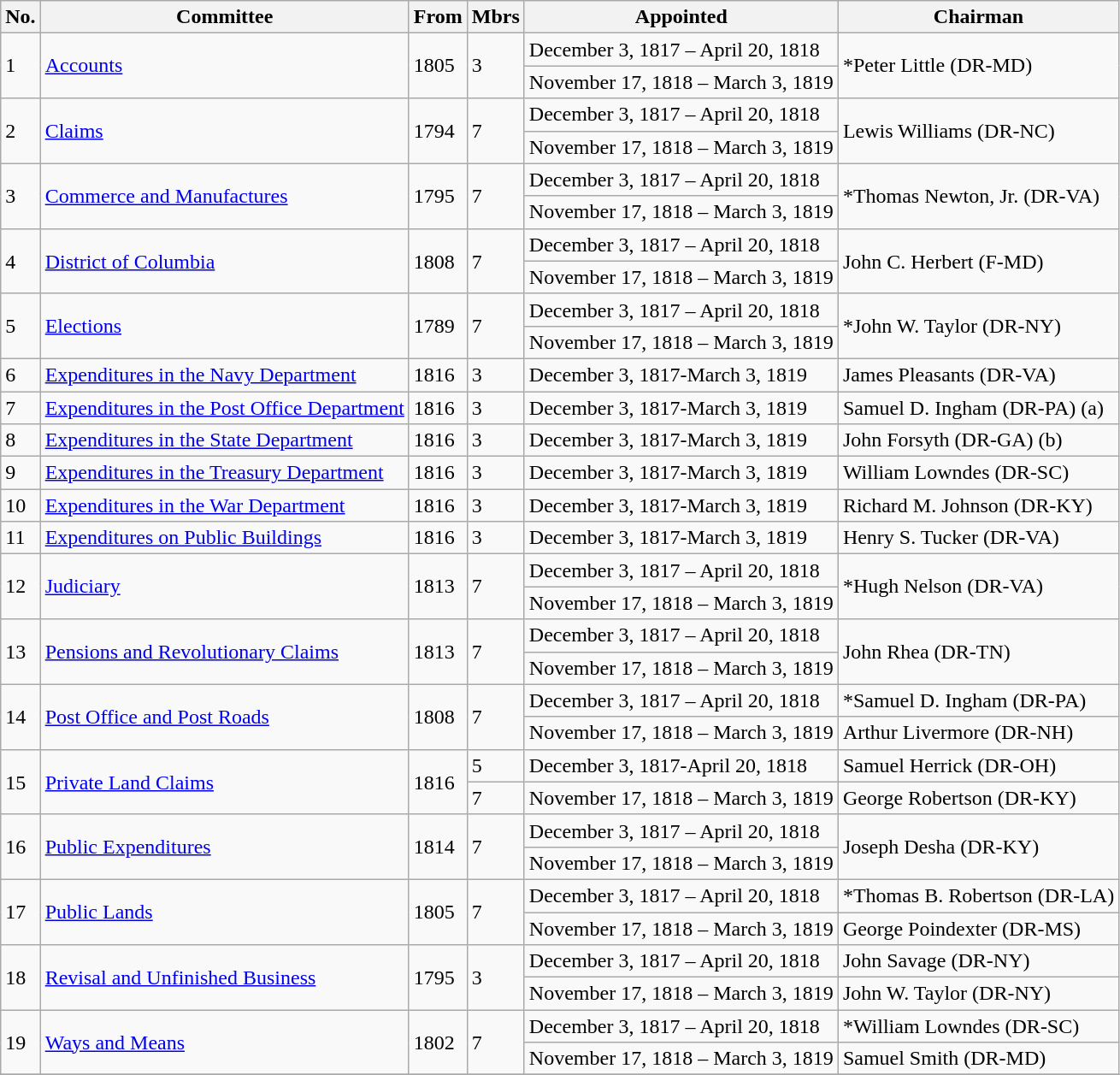<table class="wikitable">
<tr valign=bottom>
<th>No.</th>
<th>Committee</th>
<th>From</th>
<th>Mbrs</th>
<th>Appointed</th>
<th>Chairman</th>
</tr>
<tr>
<td rowspan=2>1</td>
<td rowspan=2><a href='#'>Accounts</a></td>
<td rowspan=2>1805</td>
<td rowspan=2>3</td>
<td>December 3, 1817 – April 20, 1818</td>
<td rowspan=2>*Peter Little (DR-MD)</td>
</tr>
<tr>
<td>November 17, 1818 – March 3, 1819</td>
</tr>
<tr>
<td rowspan=2>2</td>
<td rowspan=2><a href='#'>Claims</a></td>
<td rowspan=2>1794</td>
<td rowspan=2>7</td>
<td>December 3, 1817 – April 20, 1818</td>
<td rowspan=2>Lewis Williams (DR-NC)</td>
</tr>
<tr>
<td>November 17, 1818 – March 3, 1819</td>
</tr>
<tr>
<td rowspan=2>3</td>
<td rowspan=2><a href='#'>Commerce and Manufactures</a></td>
<td rowspan=2>1795</td>
<td rowspan=2>7</td>
<td>December 3, 1817 – April 20, 1818</td>
<td rowspan=2>*Thomas Newton, Jr. (DR-VA)</td>
</tr>
<tr>
<td>November 17, 1818 – March 3, 1819</td>
</tr>
<tr>
<td rowspan=2>4</td>
<td rowspan=2><a href='#'>District of Columbia</a></td>
<td rowspan=2>1808</td>
<td rowspan=2>7</td>
<td>December 3, 1817 – April 20, 1818</td>
<td rowspan=2>John C. Herbert (F-MD)</td>
</tr>
<tr>
<td>November 17, 1818 – March 3, 1819</td>
</tr>
<tr>
<td rowspan=2>5</td>
<td rowspan=2><a href='#'>Elections</a></td>
<td rowspan=2>1789</td>
<td rowspan=2>7</td>
<td>December 3, 1817 – April 20, 1818</td>
<td rowspan=2>*John W. Taylor (DR-NY)</td>
</tr>
<tr>
<td>November 17, 1818 – March 3, 1819</td>
</tr>
<tr>
<td>6</td>
<td><a href='#'>Expenditures in the Navy Department</a></td>
<td>1816</td>
<td>3</td>
<td>December 3, 1817-March 3, 1819</td>
<td>James Pleasants (DR-VA)</td>
</tr>
<tr>
<td>7</td>
<td><a href='#'>Expenditures in the Post Office Department</a></td>
<td>1816</td>
<td>3</td>
<td>December 3, 1817-March 3, 1819</td>
<td>Samuel D. Ingham (DR-PA) (a)</td>
</tr>
<tr>
<td>8</td>
<td><a href='#'>Expenditures in the State Department</a></td>
<td>1816</td>
<td>3</td>
<td>December 3, 1817-March 3, 1819</td>
<td>John Forsyth (DR-GA) (b)</td>
</tr>
<tr>
<td>9</td>
<td><a href='#'>Expenditures in the Treasury Department</a></td>
<td>1816</td>
<td>3</td>
<td>December 3, 1817-March 3, 1819</td>
<td>William Lowndes (DR-SC)</td>
</tr>
<tr>
<td>10</td>
<td><a href='#'>Expenditures in the War Department</a></td>
<td>1816</td>
<td>3</td>
<td>December 3, 1817-March 3, 1819</td>
<td>Richard M. Johnson (DR-KY)</td>
</tr>
<tr>
<td>11</td>
<td><a href='#'>Expenditures on Public Buildings</a></td>
<td>1816</td>
<td>3</td>
<td>December 3, 1817-March 3, 1819</td>
<td>Henry S. Tucker (DR-VA)</td>
</tr>
<tr>
<td rowspan=2>12</td>
<td rowspan=2><a href='#'>Judiciary</a></td>
<td rowspan=2>1813</td>
<td rowspan=2>7</td>
<td>December 3, 1817 – April 20, 1818</td>
<td rowspan=2>*Hugh Nelson (DR-VA)</td>
</tr>
<tr>
<td>November 17, 1818 – March 3, 1819</td>
</tr>
<tr>
<td rowspan=2>13</td>
<td rowspan=2><a href='#'>Pensions and Revolutionary Claims</a></td>
<td rowspan=2>1813</td>
<td rowspan=2>7</td>
<td>December 3, 1817 – April 20, 1818</td>
<td rowspan=2>John Rhea (DR-TN)</td>
</tr>
<tr>
<td>November 17, 1818 – March 3, 1819</td>
</tr>
<tr>
<td rowspan=2>14</td>
<td rowspan=2><a href='#'>Post Office and Post Roads</a></td>
<td rowspan=2>1808</td>
<td rowspan=2>7</td>
<td>December 3, 1817 – April 20, 1818</td>
<td>*Samuel D. Ingham (DR-PA)</td>
</tr>
<tr>
<td>November 17, 1818 – March 3, 1819</td>
<td>Arthur Livermore (DR-NH)</td>
</tr>
<tr>
<td rowspan=2>15</td>
<td rowspan=2><a href='#'>Private Land Claims</a></td>
<td rowspan=2>1816</td>
<td>5</td>
<td>December 3, 1817-April 20, 1818</td>
<td>Samuel Herrick (DR-OH)</td>
</tr>
<tr>
<td>7</td>
<td>November 17, 1818 – March 3, 1819</td>
<td>George Robertson (DR-KY)</td>
</tr>
<tr>
<td rowspan=2>16</td>
<td rowspan=2><a href='#'>Public Expenditures</a></td>
<td rowspan=2>1814</td>
<td rowspan=2>7</td>
<td>December 3, 1817 – April 20, 1818</td>
<td rowspan=2>Joseph Desha (DR-KY)</td>
</tr>
<tr>
<td>November 17, 1818 – March 3, 1819</td>
</tr>
<tr>
<td rowspan=2>17</td>
<td rowspan=2><a href='#'>Public Lands</a></td>
<td rowspan=2>1805</td>
<td rowspan=2>7</td>
<td>December 3, 1817 – April 20, 1818</td>
<td>*Thomas B. Robertson (DR-LA)</td>
</tr>
<tr>
<td>November 17, 1818 – March 3, 1819</td>
<td>George Poindexter (DR-MS)</td>
</tr>
<tr>
<td rowspan=2>18</td>
<td rowspan=2><a href='#'>Revisal and Unfinished Business</a></td>
<td rowspan=2>1795</td>
<td rowspan=2>3</td>
<td>December 3, 1817 – April 20, 1818</td>
<td>John Savage (DR-NY)</td>
</tr>
<tr>
<td>November 17, 1818 – March 3, 1819</td>
<td>John W. Taylor (DR-NY)</td>
</tr>
<tr>
<td rowspan=2>19</td>
<td rowspan=2><a href='#'>Ways and Means</a></td>
<td rowspan=2>1802</td>
<td rowspan=2>7</td>
<td>December 3, 1817 – April 20, 1818</td>
<td>*William Lowndes (DR-SC)</td>
</tr>
<tr>
<td>November 17, 1818 – March 3, 1819</td>
<td>Samuel Smith (DR-MD)</td>
</tr>
<tr>
</tr>
</table>
